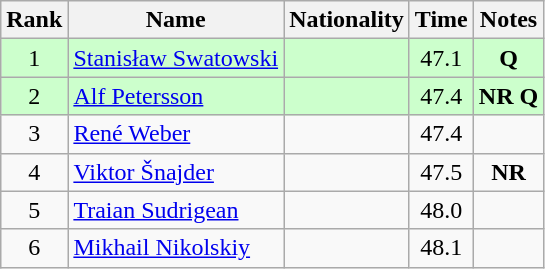<table class="wikitable sortable" style="text-align:center">
<tr>
<th>Rank</th>
<th>Name</th>
<th>Nationality</th>
<th>Time</th>
<th>Notes</th>
</tr>
<tr bgcolor=ccffcc>
<td>1</td>
<td align=left><a href='#'>Stanisław Swatowski</a></td>
<td align=left></td>
<td>47.1</td>
<td><strong>Q</strong></td>
</tr>
<tr bgcolor=ccffcc>
<td>2</td>
<td align=left><a href='#'>Alf Petersson</a></td>
<td align=left></td>
<td>47.4</td>
<td><strong>NR Q</strong></td>
</tr>
<tr>
<td>3</td>
<td align=left><a href='#'>René Weber</a></td>
<td align=left></td>
<td>47.4</td>
<td></td>
</tr>
<tr>
<td>4</td>
<td align=left><a href='#'>Viktor Šnajder</a></td>
<td align=left></td>
<td>47.5</td>
<td><strong>NR</strong></td>
</tr>
<tr>
<td>5</td>
<td align=left><a href='#'>Traian Sudrigean</a></td>
<td align=left></td>
<td>48.0</td>
<td></td>
</tr>
<tr>
<td>6</td>
<td align=left><a href='#'>Mikhail Nikolskiy</a></td>
<td align=left></td>
<td>48.1</td>
<td></td>
</tr>
</table>
